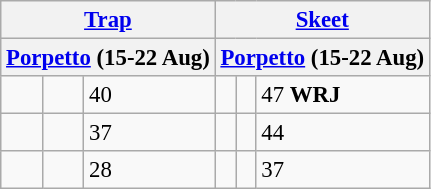<table class="wikitable" style="font-size: 95%">
<tr>
<th colspan="3"><a href='#'>Trap</a></th>
<th colspan="3"><a href='#'>Skeet</a></th>
</tr>
<tr>
<th colspan="3"><strong><a href='#'>Porpetto</a>  (15-22 Aug)</strong></th>
<th colspan="3"><strong><a href='#'>Porpetto</a>  (15-22 Aug)</strong></th>
</tr>
<tr>
<td></td>
<td></td>
<td>40</td>
<td></td>
<td></td>
<td>47 <strong>WRJ</strong></td>
</tr>
<tr>
<td></td>
<td></td>
<td>37</td>
<td></td>
<td></td>
<td>44</td>
</tr>
<tr>
<td></td>
<td></td>
<td>28</td>
<td></td>
<td></td>
<td>37</td>
</tr>
</table>
